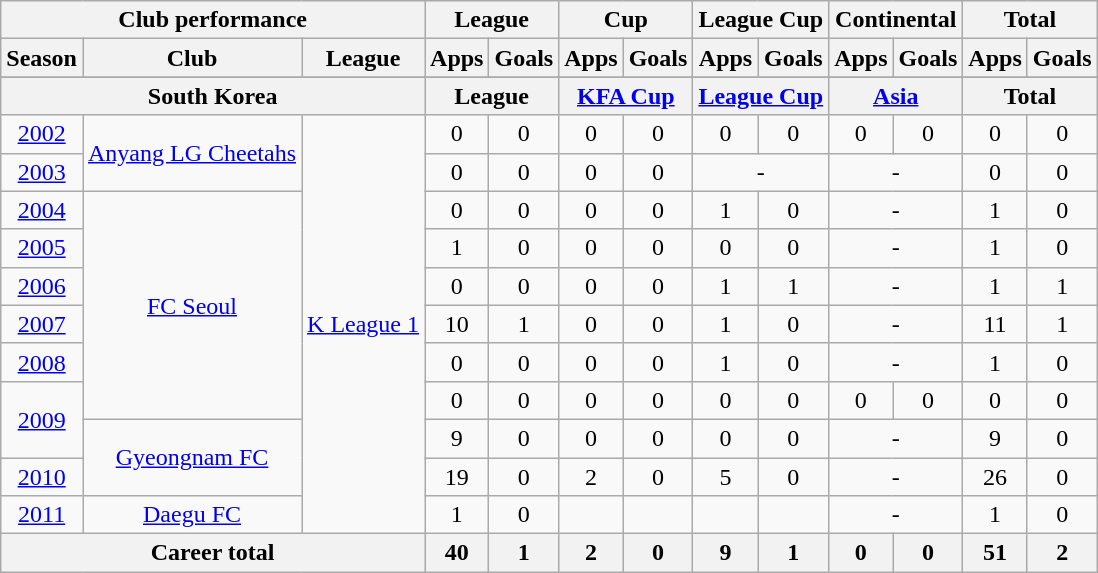<table class="wikitable" style="text-align:center">
<tr>
<th colspan=3>Club performance</th>
<th colspan=2>League</th>
<th colspan=2>Cup</th>
<th colspan=2>League Cup</th>
<th colspan=2>Continental</th>
<th colspan=2>Total</th>
</tr>
<tr>
<th>Season</th>
<th>Club</th>
<th>League</th>
<th>Apps</th>
<th>Goals</th>
<th>Apps</th>
<th>Goals</th>
<th>Apps</th>
<th>Goals</th>
<th>Apps</th>
<th>Goals</th>
<th>Apps</th>
<th>Goals</th>
</tr>
<tr>
</tr>
<tr>
<th colspan=3>South Korea</th>
<th colspan=2>League</th>
<th colspan=2><a href='#'>KFA Cup</a></th>
<th colspan=2><a href='#'>League Cup</a></th>
<th colspan=2><a href='#'>Asia</a></th>
<th colspan=2>Total</th>
</tr>
<tr>
<td><a href='#'>2002</a></td>
<td rowspan="2"><a href='#'>Anyang LG Cheetahs</a></td>
<td rowspan="11"><a href='#'>K League 1</a></td>
<td>0</td>
<td>0</td>
<td>0</td>
<td>0</td>
<td>0</td>
<td>0</td>
<td>0</td>
<td>0</td>
<td>0</td>
<td>0</td>
</tr>
<tr>
<td><a href='#'>2003</a></td>
<td>0</td>
<td>0</td>
<td>0</td>
<td>0</td>
<td colspan="2">-</td>
<td colspan="2">-</td>
<td>0</td>
<td>0</td>
</tr>
<tr>
<td><a href='#'>2004</a></td>
<td rowspan="6"><a href='#'>FC Seoul</a></td>
<td>0</td>
<td>0</td>
<td>0</td>
<td>0</td>
<td>1</td>
<td>0</td>
<td colspan="2">-</td>
<td>1</td>
<td>0</td>
</tr>
<tr>
<td><a href='#'>2005</a></td>
<td>1</td>
<td>0</td>
<td>0</td>
<td>0</td>
<td>0</td>
<td>0</td>
<td colspan="2">-</td>
<td>1</td>
<td>0</td>
</tr>
<tr>
<td><a href='#'>2006</a></td>
<td>0</td>
<td>0</td>
<td>0</td>
<td>0</td>
<td>1</td>
<td>1</td>
<td colspan="2">-</td>
<td>1</td>
<td>1</td>
</tr>
<tr>
<td><a href='#'>2007</a></td>
<td>10</td>
<td>1</td>
<td>0</td>
<td>0</td>
<td>1</td>
<td>0</td>
<td colspan="2">-</td>
<td>11</td>
<td>1</td>
</tr>
<tr>
<td><a href='#'>2008</a></td>
<td>0</td>
<td>0</td>
<td>0</td>
<td>0</td>
<td>1</td>
<td>0</td>
<td colspan="2">-</td>
<td>1</td>
<td>0</td>
</tr>
<tr>
<td rowspan="2"><a href='#'>2009</a></td>
<td>0</td>
<td>0</td>
<td>0</td>
<td>0</td>
<td>0</td>
<td>0</td>
<td>0</td>
<td>0</td>
<td>0</td>
<td>0</td>
</tr>
<tr>
<td rowspan="2"><a href='#'>Gyeongnam FC</a></td>
<td>9</td>
<td>0</td>
<td>0</td>
<td>0</td>
<td>0</td>
<td>0</td>
<td colspan="2">-</td>
<td>9</td>
<td>0</td>
</tr>
<tr>
<td><a href='#'>2010</a></td>
<td>19</td>
<td>0</td>
<td>2</td>
<td>0</td>
<td>5</td>
<td>0</td>
<td colspan="2">-</td>
<td>26</td>
<td>0</td>
</tr>
<tr>
<td><a href='#'>2011</a></td>
<td rowspan="1"><a href='#'>Daegu FC</a></td>
<td>1</td>
<td>0</td>
<td></td>
<td></td>
<td></td>
<td></td>
<td colspan="2">-</td>
<td>1</td>
<td>0</td>
</tr>
<tr>
<th colspan=3>Career total</th>
<th>40</th>
<th>1</th>
<th>2</th>
<th>0</th>
<th>9</th>
<th>1</th>
<th>0</th>
<th>0</th>
<th>51</th>
<th>2</th>
</tr>
</table>
